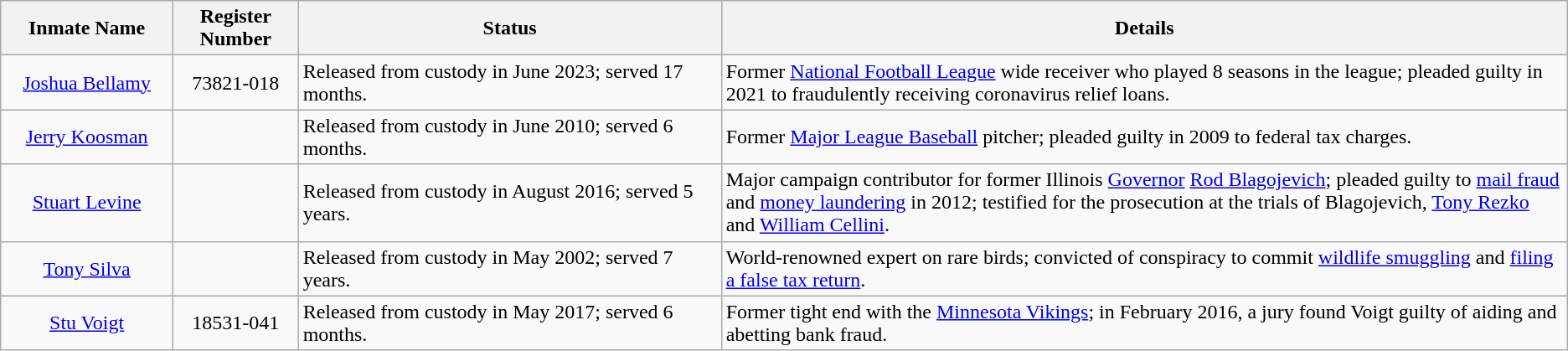<table class="wikitable sortable">
<tr>
<th width=11%>Inmate Name</th>
<th width=8%>Register Number</th>
<th width=27%>Status</th>
<th width=54%>Details</th>
</tr>
<tr>
<td style="text-align:center;"><a href='#'>Joshua Bellamy</a></td>
<td style="text-align:center;">73821-018</td>
<td>Released from custody in June 2023; served 17 months.</td>
<td>Former <a href='#'>National Football League</a> wide receiver who played 8 seasons in the league; pleaded guilty in 2021 to fraudulently receiving coronavirus relief loans.</td>
</tr>
<tr>
<td style="text-align:center;"><a href='#'>Jerry Koosman</a></td>
<td style="text-align:center;"></td>
<td>Released from custody in June 2010; served 6 months.</td>
<td>Former <a href='#'>Major League Baseball</a> pitcher; pleaded guilty in 2009 to federal tax charges.</td>
</tr>
<tr>
<td style="text-align:center;"><a href='#'>Stuart Levine</a></td>
<td style="text-align:center;"></td>
<td>Released from custody in August 2016; served 5 years.</td>
<td>Major campaign contributor for former Illinois <a href='#'>Governor</a> <a href='#'>Rod Blagojevich</a>; pleaded guilty to <a href='#'>mail fraud</a> and <a href='#'>money laundering</a> in 2012; testified for the prosecution at the trials of Blagojevich, <a href='#'>Tony Rezko</a> and <a href='#'>William Cellini</a>.</td>
</tr>
<tr>
<td style="text-align:center;"><a href='#'>Tony Silva</a></td>
<td style="text-align:center;"></td>
<td>Released from custody in May 2002; served 7 years.</td>
<td>World-renowned expert on rare birds; convicted of conspiracy to commit <a href='#'>wildlife smuggling</a> and <a href='#'>filing a false tax return</a>.</td>
</tr>
<tr>
<td style="text-align:center;"><a href='#'>Stu Voigt</a></td>
<td style="text-align:center;">18531-041</td>
<td>Released from custody in May 2017; served 6 months.</td>
<td>Former tight end with the <a href='#'>Minnesota Vikings</a>; in February 2016, a jury found Voigt guilty of aiding and abetting bank fraud.</td>
</tr>
</table>
